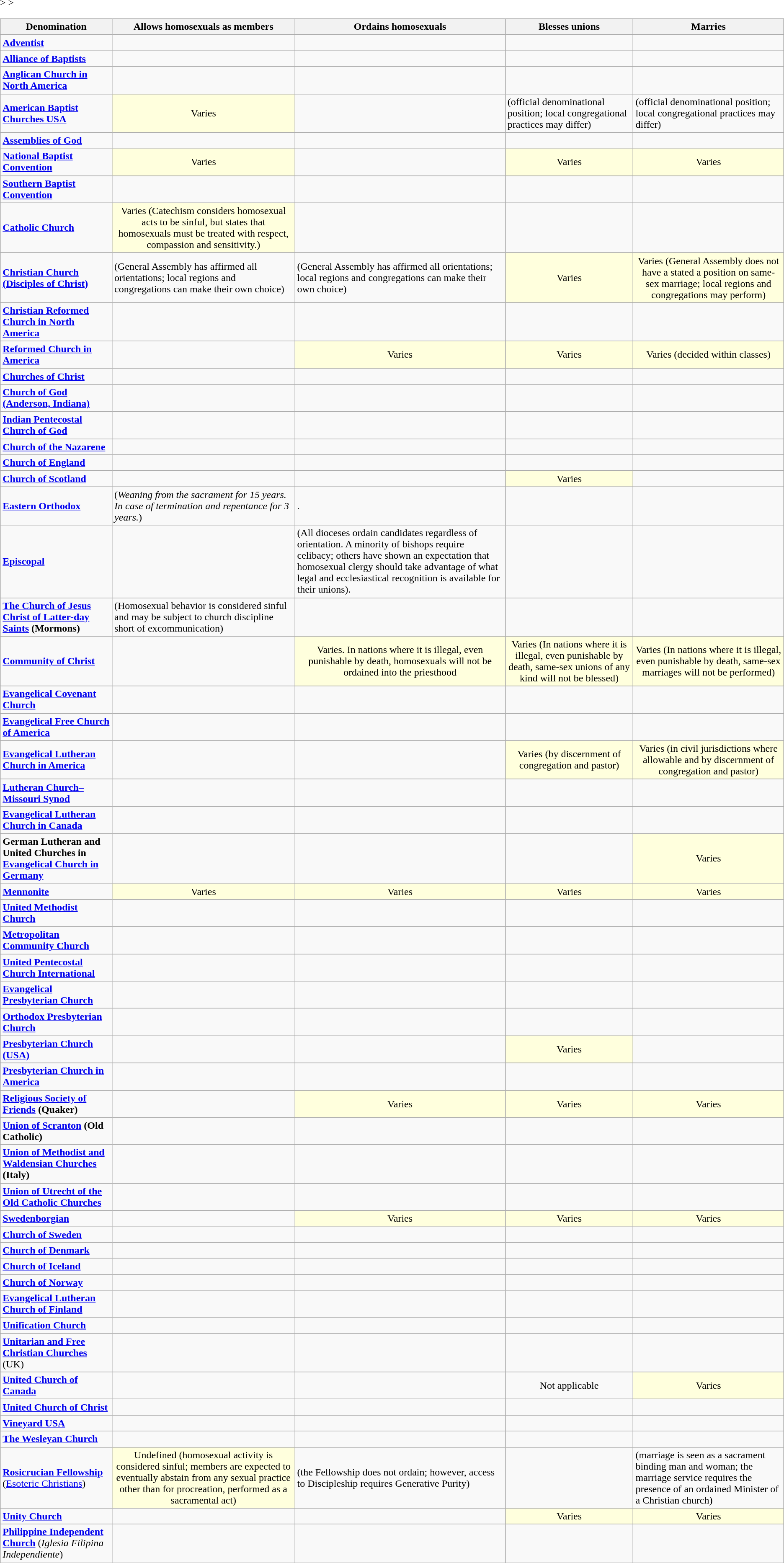<table class="wikitable sortable">
<tr>
<th>Denomination</th>
<th>Allows homosexuals as members</th>
<th>Ordains homosexuals</th>
<th>Blesses unions</th>
<th>Marries</th>
</tr>
<tr>
<td><strong><a href='#'>Adventist</a></strong></td>
<td></td>
<td></td>
<td></td>
<td></td>
</tr>
<tr>
<td><strong><a href='#'>Alliance of Baptists</a></strong></td>
<td></td>
<td></td>
<td></td>
<td></td>
</tr>
<tr>
<td><strong><a href='#'>Anglican Church in North America</a></strong></td>
<td></td>
<td></td>
<td></td>
<td></td>
</tr>
<tr>
<td><strong><a href='#'>American Baptist Churches USA</a></strong></td>
<td style="text-align:center; background:#ffd;">Varies</td>
<td></td>
<td> (official denominational position; local congregational practices may differ)</td>
<td> (official denominational position; local congregational practices may differ)</td>
</tr>
<tr>
<td><strong><a href='#'>Assemblies of God</a></strong></td>
<td></td>
<td></td>
<td></td>
<td></td>
</tr>
<tr>
<td><strong><a href='#'>National Baptist Convention</a></strong></td>
<td style="text-align:center; background:#ffd;">Varies</td>
<td></td>
<td style="text-align:center; background:#ffd;">Varies</td>
<td style="text-align:center; background:#ffd;">Varies</td>
</tr>
<tr>
<td><strong><a href='#'>Southern Baptist Convention</a></strong></td>
<td></td>
<td></td>
<td></td>
<td></td>
</tr>
<tr>
<td><strong><a href='#'>Catholic Church</a></strong></td>
<td style="text-align:center; background:#ffd;">Varies (Catechism considers homosexual acts to be sinful, but states that homosexuals must be treated with respect, compassion and sensitivity.)</td>
<td></td>
<td></td>
<td></td>
</tr>
<tr>
<td><strong><a href='#'>Christian Church (Disciples of Christ)</a></strong></td>
<td>  (General Assembly has affirmed all orientations; local regions and congregations can make their own choice)</td>
<td> (General Assembly has affirmed all orientations; local regions and congregations can make their own choice)</td>
<td style="text-align:center; background:#ffd;">Varies</td>
<td style="text-align:center; background:#ffd;">Varies (General Assembly does not have a stated a position on same-sex marriage; local regions and congregations may perform)</td>
</tr>
<tr>
<td><strong><a href='#'>Christian Reformed Church in North America</a></strong></td>
<td></td>
<td></td>
<td></td>
<td></td>
</tr>
<tr>
<td><strong><a href='#'>Reformed Church in America</a></strong></td>
<td></td>
<td style="text-align:center; background:#ffd;">Varies</td>
<td style="text-align:center; background:#ffd;">Varies</td>
<td style="text-align:center; background:#ffd;">Varies (decided within classes)</td>
</tr>
<tr>
<td><strong><a href='#'>Churches of Christ</a></strong></td>
<td></td>
<td></td>
<td></td>
<td></td>
</tr>
<tr>
<td><strong><a href='#'>Church of God (Anderson, Indiana)</a></strong></td>
<td></td>
<td></td>
<td></td>
<td></td>
</tr>
<tr>
<td><strong><a href='#'>Indian Pentecostal Church of God</a></strong></td>
<td></td>
<td></td>
<td></td>
<td></td>
</tr>
<tr>
<td><strong><a href='#'>Church of the Nazarene</a></strong></td>
<td></td>
<td></td>
<td></td>
<td></td>
</tr>
<tr>
<td><strong><a href='#'>Church of England</a></strong></td>
<td></td>
<td></td>
<td></td>
<td></td>
</tr>
<tr>
<td><strong><a href='#'>Church of Scotland</a></strong></td>
<td></td>
<td></td>
<td style="text-align:center; background:#ffd;">Varies</td>
<td></td>
</tr>
<tr>
<td><strong><a href='#'>Eastern Orthodox</a></strong></td>
<td> (<em>Weaning from the sacrament for 15 years. In case of termination and repentance for 3 years.</em>) </td>
<td>.</td>
<td></td>
<td></td>
</tr>
<tr>
<td><strong><a href='#'>Episcopal</a></strong></td>
<td></td>
<td> (All dioceses ordain candidates regardless of orientation.  A minority of bishops require celibacy; others have shown an expectation that homosexual clergy should take advantage of what legal and ecclesiastical recognition is available for their unions).</td>
<td></td>
<td></td>
</tr>
<tr>
<td><strong><a href='#'>The Church of Jesus Christ of Latter-day Saints</a> (Mormons)</strong></td>
<td> (Homosexual behavior is considered sinful and may be subject to church discipline short of excommunication)</td>
<td></td>
<td></td>
<td></td>
</tr>
<tr>
<td><strong><a href='#'>Community of Christ</a></strong></td>
<td></td>
<td style="text-align:center; background:#ffd;">Varies. In nations where it is illegal, even punishable by death, homosexuals will not be ordained into the priesthood</td>
<td style="text-align:center; background:#ffd;">Varies (In nations where it is illegal, even punishable by death, same-sex unions of any kind will not be blessed)</td>
<td style="text-align:center; background:#ffd;">Varies (In nations where it is illegal, even punishable by death, same-sex marriages will not be performed)</td>
</tr>
<tr>
<td><strong><a href='#'>Evangelical Covenant Church</a></strong></td>
<td></td>
<td></td>
<td></td>
<td></td>
</tr>
<tr>
<td><strong><a href='#'>Evangelical Free Church of America</a></strong></td>
<td></td>
<td></td>
<td></td>
<td></td>
</tr>
<tr>
<td><strong><a href='#'>Evangelical Lutheran Church in America</a></strong></td>
<td></td>
<td></td>
<td style="text-align:center; background:#ffd;">Varies (by discernment of congregation and pastor)</td>
<td style="text-align:center; background:#ffd;">Varies (in civil jurisdictions where allowable and by discernment of congregation and pastor)</td>
</tr>
<tr>
<td><strong><a href='#'>Lutheran Church–Missouri Synod</a></strong></td>
<td></td>
<td></td>
<td></td>
<td></td>
</tr>
<tr>
<td><strong><a href='#'>Evangelical Lutheran Church in Canada</a></strong></td>
<td></td>
<td></td>
<td></td>
<td></td>
</tr>
<tr>
<td><strong>German Lutheran and United Churches in <a href='#'>Evangelical Church in Germany</a></strong></td>
<td></td>
<td></td>
<td></td>
<td style="text-align:center; background:#ffd;">Varies</td>
</tr>
<tr>
<td><strong><a href='#'>Mennonite</a></strong></td>
<td style="text-align:center; background:#ffd;">Varies</td>
<td style="text-align:center; background:#ffd;">Varies</td>
<td style="text-align:center; background:#ffd;">Varies</td>
<td style="text-align:center; background:#ffd;">Varies</td>
</tr>
<tr>
<td><strong><a href='#'>United Methodist Church</a></strong></td>
<td></td>
<td></td>
<td></td>
<td></td>
</tr>
<tr>
<td><strong><a href='#'>Metropolitan Community Church</a></strong></td>
<td></td>
<td></td>
<td></td>
<td></td>
</tr>
<tr>
<td><strong><a href='#'>United Pentecostal Church International</a></strong></td>
<td></td>
<td></td>
<td></td>
<td></td>
</tr>
<tr>
<td><strong><a href='#'>Evangelical Presbyterian Church</a></strong></td>
<td></td>
<td></td>
<td></td>
<td></td>
</tr>
<tr>
<td><strong><a href='#'>Orthodox Presbyterian Church</a></strong></td>
<td></td>
<td></td>
<td></td>
<td></td>
</tr>
<tr>
<td><strong><a href='#'>Presbyterian Church (USA)</a></strong></td>
<td></td>
<td></td>
<td style="text-align:center; background:#ffd;">Varies</td>
<td></td>
</tr>
<tr>
<td><strong><a href='#'>Presbyterian Church in America</a></strong></td>
<td></td>
<td></td>
<td></td>
<td></td>
</tr>
<tr>
<td><strong><a href='#'>Religious Society of Friends</a> (Quaker)</strong></td>
<td></td>
<td style="text-align:center; background:#ffd;">Varies</td>
<td style="text-align:center; background:#ffd;">Varies</td>
<td style="text-align:center; background:#ffd;">Varies</td>
</tr>
<tr>
<td><strong><a href='#'>Union of Scranton</a> (Old Catholic)</strong></td>
<td></td>
<td></td>
<td></td>
<td></td>
</tr>
<tr>
<td><strong><a href='#'>Union of Methodist and Waldensian Churches</a> (Italy)</strong></td>
<td></td>
<td></td>
<td></td>
<td></td>
</tr>
<tr>
<td><strong><a href='#'>Union of Utrecht of the Old Catholic Churches</a></strong></td>
<td></td>
<td></td>
<td></td>
<td></td>
</tr>
<tr>
<td><strong><a href='#'>Swedenborgian</a></strong></td>
<td></td>
<td style="text-align:center; background:#ffd;">Varies</td>
<td style="text-align:center; background:#ffd;">Varies</td>
<td style="text-align:center; background:#ffd;">Varies</td>
</tr>
<tr>
<td><strong><a href='#'>Church of Sweden</a></strong></td>
<td></td>
<td></td>
<td></td>
<td></td>
</tr>
<tr>
<td><strong><a href='#'>Church of Denmark</a></strong></td>
<td></td>
<td></td>
<td></td>
<td></td>
</tr>
<tr>
<td><strong><a href='#'>Church of Iceland</a></strong></td>
<td></td>
<td></td>
<td></td>
<td></td>
</tr>
<tr>
<td><strong><a href='#'>Church of Norway</a></strong></td>
<td></td>
<td></td>
<td></td>
<td></td>
</tr>
<tr>
<td><strong><a href='#'>Evangelical Lutheran Church of Finland</a></strong></td>
<td></td>
<td></td>
<td></td>
<td></td>
</tr>
<tr>
<td><strong><a href='#'>Unification Church</a></strong></td>
<td></td>
<td></td>
<td></td>
<td></td>
</tr>
<tr ←! Unitarian Universalism is not a Christian religion. -->>
<td><a href='#'><strong>Unitarian and Free Christian Churches</strong></a> (UK)</td>
<td></td>
<td></td>
<td></td>
<td></td>
</tr>
<tr ←! Unitarian Universalism is not a Christian religion. -->>
<td><strong><a href='#'>United Church of Canada</a></strong></td>
<td></td>
<td></td>
<td style="text-align:center; background:#ctext-align:center; df;">Not applicable</td>
<td style="text-align:center; background:#ffd;">Varies</td>
</tr>
<tr>
<td><strong><a href='#'>United Church of Christ</a></strong></td>
<td></td>
<td></td>
<td></td>
<td></td>
</tr>
<tr>
<td><strong><a href='#'>Vineyard USA</a></strong></td>
<td></td>
<td></td>
<td></td>
<td></td>
</tr>
<tr>
<td><strong><a href='#'>The Wesleyan Church</a></strong></td>
<td></td>
<td></td>
<td></td>
<td></td>
</tr>
<tr>
<td><strong><a href='#'>Rosicrucian Fellowship</a></strong> (<a href='#'>Esoteric Christians</a>)</td>
<td style="text-align:center; background:#ffd;">Undefined (homosexual activity is considered sinful; members are expected to eventually abstain from any sexual practice other than for procreation, performed as a sacramental act)</td>
<td> (the Fellowship does not ordain; however, access to Discipleship requires Generative Purity)</td>
<td></td>
<td> (marriage is seen as a sacrament binding man and woman; the marriage service requires the presence of an ordained Minister of a Christian church)</td>
</tr>
<tr>
<td><strong><a href='#'>Unity Church</a></strong></td>
<td></td>
<td></td>
<td style="text-align:center; background:#ffd;">Varies</td>
<td style="text-align:center; background:#ffd;">Varies</td>
</tr>
<tr>
<td><strong><a href='#'>Philippine Independent Church</a></strong> (<em>Iglesia Filipina Independiente</em>)</td>
<td></td>
<td></td>
<td></td>
<td></td>
</tr>
</table>
